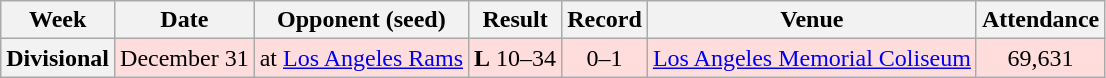<table class="wikitable" style="text-align:center">
<tr>
<th>Week</th>
<th>Date</th>
<th>Opponent (seed)</th>
<th>Result</th>
<th>Record</th>
<th>Venue</th>
<th>Attendance</th>
</tr>
<tr style="background:#ffdddd">
<th>Divisional</th>
<td>December 31</td>
<td>at <a href='#'>Los Angeles Rams</a></td>
<td><strong>L</strong> 10–34</td>
<td>0–1</td>
<td><a href='#'>Los Angeles Memorial Coliseum</a></td>
<td>69,631</td>
</tr>
</table>
